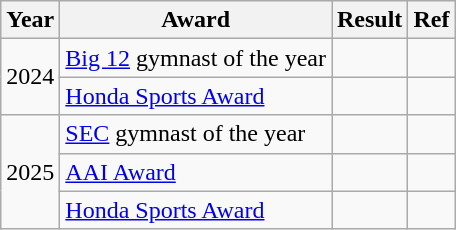<table class="wikitable">
<tr>
<th>Year</th>
<th>Award</th>
<th>Result</th>
<th>Ref</th>
</tr>
<tr>
<td rowspan="2">2024</td>
<td><a href='#'>Big 12</a> gymnast of the year</td>
<td></td>
<td></td>
</tr>
<tr>
<td><a href='#'>Honda Sports Award</a></td>
<td></td>
<td></td>
</tr>
<tr>
<td rowspan="3">2025</td>
<td><a href='#'>SEC</a> gymnast of the year</td>
<td></td>
<td></td>
</tr>
<tr>
<td><a href='#'>AAI Award</a></td>
<td></td>
<td></td>
</tr>
<tr>
<td><a href='#'>Honda Sports Award</a></td>
<td></td>
<td></td>
</tr>
</table>
